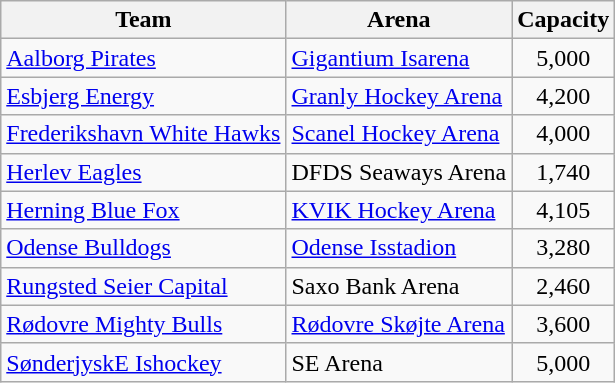<table class="wikitable">
<tr>
<th>Team</th>
<th>Arena</th>
<th>Capacity</th>
</tr>
<tr>
<td><a href='#'>Aalborg Pirates</a></td>
<td><a href='#'>Gigantium Isarena</a></td>
<td style="text-align:center;">5,000</td>
</tr>
<tr>
<td><a href='#'>Esbjerg Energy</a></td>
<td><a href='#'>Granly Hockey Arena</a></td>
<td style="text-align:center;">4,200</td>
</tr>
<tr>
<td><a href='#'>Frederikshavn White Hawks</a></td>
<td><a href='#'>Scanel Hockey Arena</a></td>
<td style="text-align:center;">4,000</td>
</tr>
<tr>
<td><a href='#'>Herlev Eagles</a></td>
<td>DFDS Seaways Arena</td>
<td style="text-align:center;">1,740</td>
</tr>
<tr>
<td><a href='#'>Herning Blue Fox</a></td>
<td><a href='#'>KVIK Hockey Arena</a></td>
<td style="text-align:center;">4,105</td>
</tr>
<tr>
<td><a href='#'>Odense Bulldogs</a></td>
<td><a href='#'>Odense Isstadion</a></td>
<td style="text-align:center;">3,280</td>
</tr>
<tr>
<td><a href='#'>Rungsted Seier Capital</a></td>
<td>Saxo Bank Arena</td>
<td style="text-align:center;">2,460</td>
</tr>
<tr>
<td><a href='#'>Rødovre Mighty Bulls</a></td>
<td><a href='#'>Rødovre Skøjte Arena</a></td>
<td style="text-align:center;">3,600</td>
</tr>
<tr>
<td><a href='#'>SønderjyskE Ishockey</a></td>
<td>SE Arena</td>
<td style="text-align:center;">5,000</td>
</tr>
</table>
